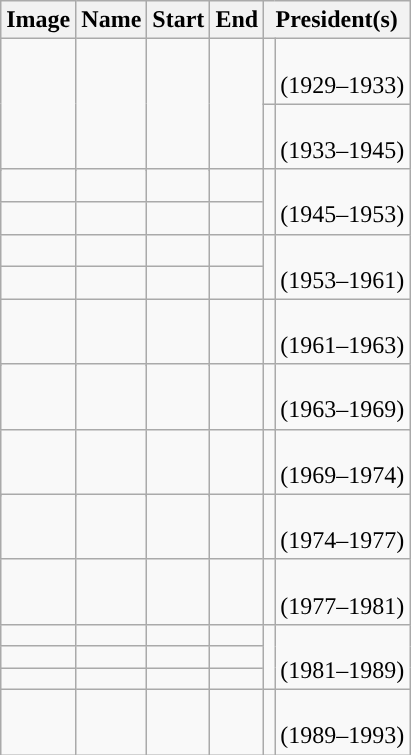<table class="wikitable sortable">
<tr>
<th>Image</th>
<th>Name</th>
<th>Start</th>
<th>End</th>
<th colspan=2>President(s)</th>
</tr>
<tr>
<td rowspan=3></td>
<td rowspan=3></td>
<td rowspan=3></td>
<td rowspan=3></td>
<td style="background: "></td>
<td><br>(1929–1933)</td>
</tr>
<tr>
<td style="background: "></td>
<td><br>(1933–1945)</td>
</tr>
<tr>
<td rowspan=3 style="background: "></td>
<td rowspan=3><br>(1945–1953)</td>
</tr>
<tr>
<td></td>
<td></td>
<td></td>
<td></td>
</tr>
<tr>
<td></td>
<td></td>
<td></td>
<td></td>
</tr>
<tr>
<td></td>
<td></td>
<td></td>
<td></td>
<td rowspan=2 style="background: "></td>
<td rowspan=2><br>(1953–1961)</td>
</tr>
<tr>
<td></td>
<td></td>
<td></td>
<td></td>
</tr>
<tr>
<td rowspan=2></td>
<td rowspan=2></td>
<td rowspan=2></td>
<td rowspan=2></td>
<td style="background: "></td>
<td><br>(1961–1963)</td>
</tr>
<tr>
<td rowspan=2 style="background: "></td>
<td rowspan=2><br>(1963–1969)</td>
</tr>
<tr>
<td rowspan=2></td>
<td rowspan=2></td>
<td rowspan=2></td>
<td rowspan=2></td>
</tr>
<tr>
<td rowspan=2 style="background: "></td>
<td rowspan=2><br>(1969–1974)</td>
</tr>
<tr>
<td rowspan=2></td>
<td rowspan=2></td>
<td rowspan=2></td>
<td rowspan=2></td>
</tr>
<tr>
<td rowspan=2 style="background: "></td>
<td rowspan=2><br>(1974–1977)</td>
</tr>
<tr>
<td></td>
<td></td>
<td></td>
<td></td>
</tr>
<tr>
<td></td>
<td></td>
<td></td>
<td></td>
<td style="background: "></td>
<td><br>(1977–1981)</td>
</tr>
<tr>
<td></td>
<td></td>
<td></td>
<td></td>
<td rowspan=3 style="background: "></td>
<td rowspan=3><br>(1981–1989)</td>
</tr>
<tr>
<td></td>
<td></td>
<td></td>
<td></td>
</tr>
<tr>
<td></td>
<td></td>
<td></td>
<td></td>
</tr>
<tr>
<td></td>
<td></td>
<td></td>
<td></td>
<td style="background: "></td>
<td><br>(1989–1993)</td>
</tr>
</table>
